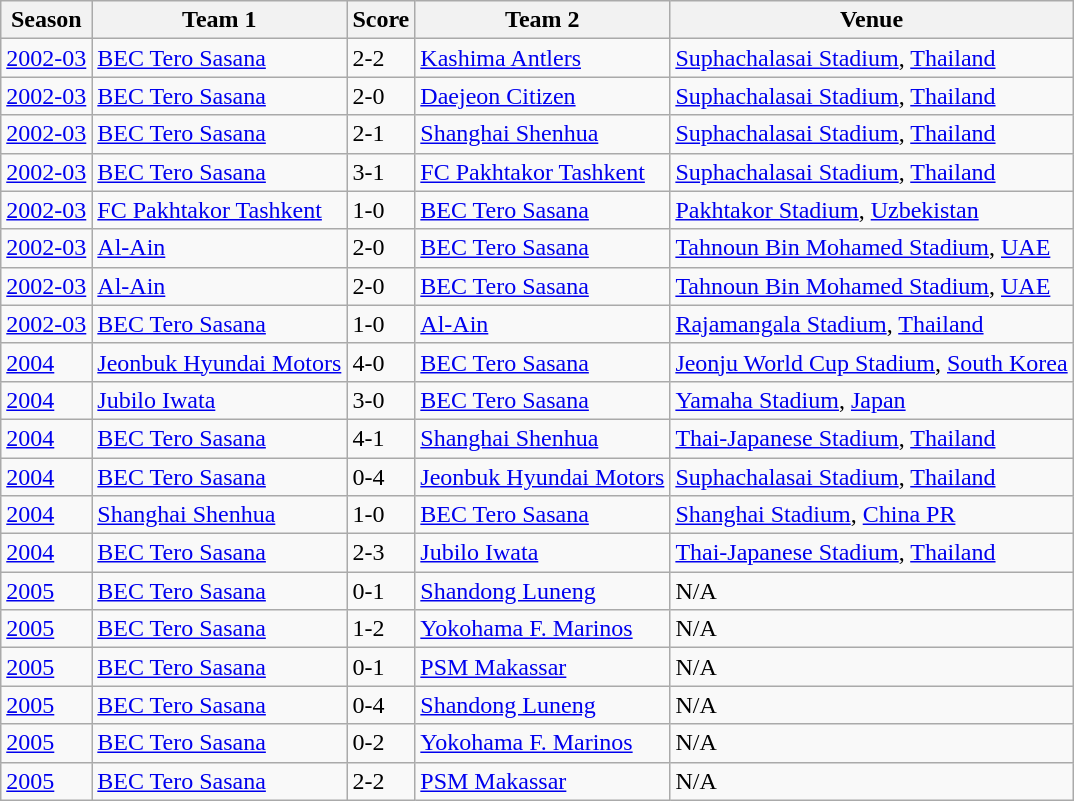<table class="wikitable">
<tr>
<th>Season</th>
<th>Team 1</th>
<th>Score</th>
<th>Team 2</th>
<th>Venue</th>
</tr>
<tr style="">
<td><a href='#'>2002-03</a></td>
<td> <a href='#'>BEC Tero Sasana</a></td>
<td><div> 2-2</div></td>
<td> <a href='#'>Kashima Antlers</a></td>
<td><a href='#'>Suphachalasai Stadium</a>, <a href='#'>Thailand</a></td>
</tr>
<tr>
<td><a href='#'>2002-03</a></td>
<td> <a href='#'>BEC Tero Sasana</a></td>
<td><div> 2-0</div></td>
<td> <a href='#'>Daejeon Citizen</a></td>
<td><a href='#'>Suphachalasai Stadium</a>, <a href='#'>Thailand</a></td>
</tr>
<tr>
<td><a href='#'>2002-03</a></td>
<td> <a href='#'>BEC Tero Sasana</a></td>
<td><div> 2-1</div></td>
<td> <a href='#'>Shanghai Shenhua</a></td>
<td><a href='#'>Suphachalasai Stadium</a>, <a href='#'>Thailand</a></td>
</tr>
<tr>
<td><a href='#'>2002-03</a></td>
<td> <a href='#'>BEC Tero Sasana</a></td>
<td><div> 3-1</div></td>
<td> <a href='#'>FC Pakhtakor Tashkent</a></td>
<td><a href='#'>Suphachalasai Stadium</a>, <a href='#'>Thailand</a></td>
</tr>
<tr>
<td><a href='#'>2002-03</a></td>
<td> <a href='#'>FC Pakhtakor Tashkent</a></td>
<td><div> 1-0</div></td>
<td> <a href='#'>BEC Tero Sasana</a></td>
<td><a href='#'>Pakhtakor Stadium</a>, <a href='#'>Uzbekistan</a></td>
</tr>
<tr>
<td><a href='#'>2002-03</a></td>
<td> <a href='#'>Al-Ain</a></td>
<td><div> 2-0</div></td>
<td> <a href='#'>BEC Tero Sasana</a></td>
<td><a href='#'>Tahnoun Bin Mohamed Stadium</a>, <a href='#'>UAE</a></td>
</tr>
<tr>
<td><a href='#'>2002-03</a></td>
<td> <a href='#'>Al-Ain</a></td>
<td><div> 2-0</div></td>
<td> <a href='#'>BEC Tero Sasana</a></td>
<td><a href='#'>Tahnoun Bin Mohamed Stadium</a>, <a href='#'>UAE</a></td>
</tr>
<tr>
<td><a href='#'>2002-03</a></td>
<td> <a href='#'>BEC Tero Sasana</a></td>
<td><div> 1-0</div></td>
<td> <a href='#'>Al-Ain</a></td>
<td><a href='#'>Rajamangala Stadium</a>, <a href='#'>Thailand</a></td>
</tr>
<tr>
<td><a href='#'>2004</a></td>
<td> <a href='#'>Jeonbuk Hyundai Motors</a></td>
<td><div> 4-0</div></td>
<td> <a href='#'>BEC Tero Sasana</a></td>
<td><a href='#'>Jeonju World Cup Stadium</a>, <a href='#'>South Korea</a></td>
</tr>
<tr>
<td><a href='#'>2004</a></td>
<td> <a href='#'>Jubilo Iwata</a></td>
<td><div> 3-0</div></td>
<td> <a href='#'>BEC Tero Sasana</a></td>
<td><a href='#'>Yamaha Stadium</a>, <a href='#'>Japan</a></td>
</tr>
<tr>
<td><a href='#'>2004</a></td>
<td> <a href='#'>BEC Tero Sasana</a></td>
<td><div> 4-1</div></td>
<td> <a href='#'>Shanghai Shenhua</a></td>
<td><a href='#'>Thai-Japanese Stadium</a>, <a href='#'>Thailand</a></td>
</tr>
<tr>
<td><a href='#'>2004</a></td>
<td> <a href='#'>BEC Tero Sasana</a></td>
<td><div> 0-4</div></td>
<td> <a href='#'>Jeonbuk Hyundai Motors</a></td>
<td><a href='#'>Suphachalasai Stadium</a>, <a href='#'>Thailand</a></td>
</tr>
<tr>
<td><a href='#'>2004</a></td>
<td> <a href='#'>Shanghai Shenhua</a></td>
<td><div> 1-0</div></td>
<td> <a href='#'>BEC Tero Sasana</a></td>
<td><a href='#'>Shanghai Stadium</a>, <a href='#'>China PR</a></td>
</tr>
<tr>
<td><a href='#'>2004</a></td>
<td> <a href='#'>BEC Tero Sasana</a></td>
<td><div> 2-3</div></td>
<td> <a href='#'>Jubilo Iwata</a></td>
<td><a href='#'>Thai-Japanese Stadium</a>, <a href='#'>Thailand</a></td>
</tr>
<tr>
<td><a href='#'>2005</a></td>
<td> <a href='#'>BEC Tero Sasana</a></td>
<td><div> 0-1</div></td>
<td> <a href='#'>Shandong Luneng</a></td>
<td>N/A</td>
</tr>
<tr>
<td><a href='#'>2005</a></td>
<td> <a href='#'>BEC Tero Sasana</a></td>
<td><div> 1-2</div></td>
<td> <a href='#'>Yokohama F. Marinos</a></td>
<td>N/A</td>
</tr>
<tr>
<td><a href='#'>2005</a></td>
<td> <a href='#'>BEC Tero Sasana</a></td>
<td><div> 0-1</div></td>
<td> <a href='#'>PSM Makassar</a></td>
<td>N/A</td>
</tr>
<tr>
<td><a href='#'>2005</a></td>
<td> <a href='#'>BEC Tero Sasana</a></td>
<td><div> 0-4</div></td>
<td> <a href='#'>Shandong Luneng</a></td>
<td>N/A</td>
</tr>
<tr>
<td><a href='#'>2005</a></td>
<td> <a href='#'>BEC Tero Sasana</a></td>
<td><div> 0-2</div></td>
<td> <a href='#'>Yokohama F. Marinos</a></td>
<td>N/A</td>
</tr>
<tr>
<td><a href='#'>2005</a></td>
<td> <a href='#'>BEC Tero Sasana</a></td>
<td><div> 2-2</div></td>
<td> <a href='#'>PSM Makassar</a></td>
<td>N/A</td>
</tr>
</table>
